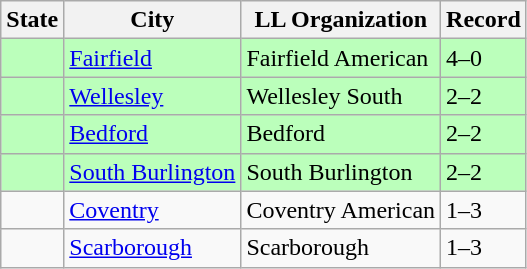<table class="wikitable">
<tr>
<th>State</th>
<th>City</th>
<th>LL Organization</th>
<th>Record</th>
</tr>
<tr bgcolor=#bbffbb>
<td><strong></strong></td>
<td><a href='#'>Fairfield</a></td>
<td>Fairfield American</td>
<td>4–0</td>
</tr>
<tr bgcolor=#bbffbb>
<td><strong></strong></td>
<td><a href='#'>Wellesley</a></td>
<td>Wellesley South</td>
<td>2–2</td>
</tr>
<tr bgcolor=#bbffbb>
<td><strong></strong></td>
<td><a href='#'>Bedford</a></td>
<td>Bedford</td>
<td>2–2</td>
</tr>
<tr bgcolor=#bbffbb>
<td><strong></strong></td>
<td><a href='#'>South Burlington</a></td>
<td>South Burlington</td>
<td>2–2</td>
</tr>
<tr>
<td><strong></strong></td>
<td><a href='#'>Coventry</a></td>
<td>Coventry American</td>
<td>1–3</td>
</tr>
<tr>
<td><strong></strong></td>
<td><a href='#'>Scarborough</a></td>
<td>Scarborough</td>
<td>1–3</td>
</tr>
</table>
